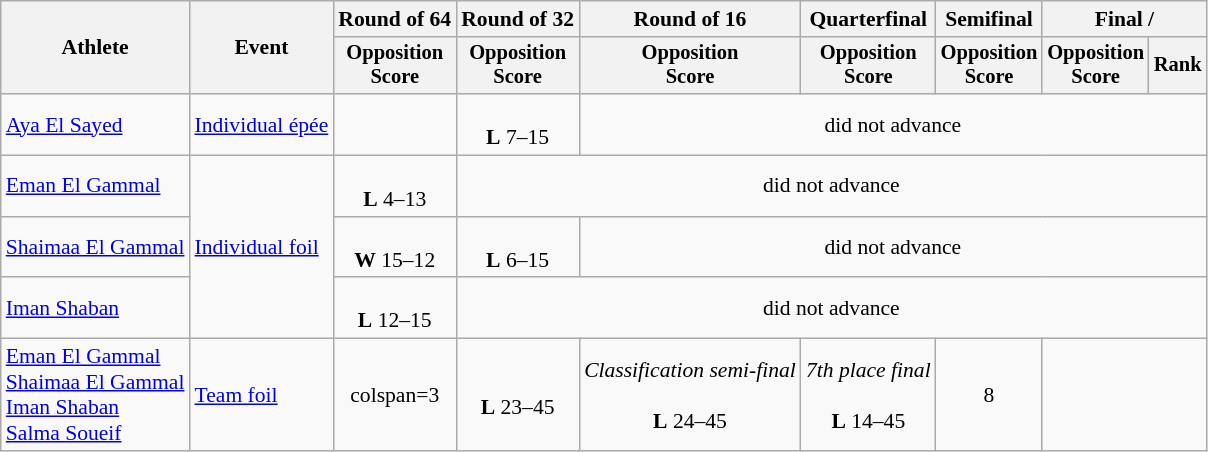<table class="wikitable" style="font-size:90%">
<tr>
<th rowspan="2">Athlete</th>
<th rowspan="2">Event</th>
<th>Round of 64</th>
<th>Round of 32</th>
<th>Round of 16</th>
<th>Quarterfinal</th>
<th>Semifinal</th>
<th colspan=2>Final / </th>
</tr>
<tr style="font-size:95%">
<th>Opposition <br> Score</th>
<th>Opposition <br> Score</th>
<th>Opposition <br> Score</th>
<th>Opposition <br> Score</th>
<th>Opposition <br> Score</th>
<th>Opposition <br> Score</th>
<th>Rank</th>
</tr>
<tr align=center>
<td align=left><a href='#'>Aya El Sayed</a></td>
<td align=left><a href='#'>Individual épée</a></td>
<td></td>
<td><br><strong>L</strong> 7–15</td>
<td colspan=5>did not advance</td>
</tr>
<tr align=center>
<td align=left><a href='#'>Eman El Gammal</a></td>
<td align=left rowspan=3><a href='#'>Individual foil</a></td>
<td><br><strong>L</strong> 4–13</td>
<td colspan=6>did not advance</td>
</tr>
<tr align=center>
<td align=left><a href='#'>Shaimaa El Gammal</a></td>
<td><br><strong>W</strong> 15–12</td>
<td><br><strong>L</strong> 6–15</td>
<td colspan=5>did not advance</td>
</tr>
<tr align=center>
<td align=left><a href='#'>Iman Shaban</a></td>
<td><br><strong>L</strong> 12–15</td>
<td colspan=6>did not advance</td>
</tr>
<tr align=center>
<td align=left><a href='#'>Eman El Gammal</a><br><a href='#'>Shaimaa El Gammal</a><br><a href='#'>Iman Shaban</a><br><a href='#'>Salma Soueif</a></td>
<td align=left><a href='#'>Team foil</a></td>
<td>colspan=3 </td>
<td><br><strong>L</strong> 23–45</td>
<td><em>Classification semi-final</em><br><br><strong>L</strong> 24–45</td>
<td><em>7th place final</em><br><br><strong>L</strong> 14–45</td>
<td>8</td>
</tr>
</table>
